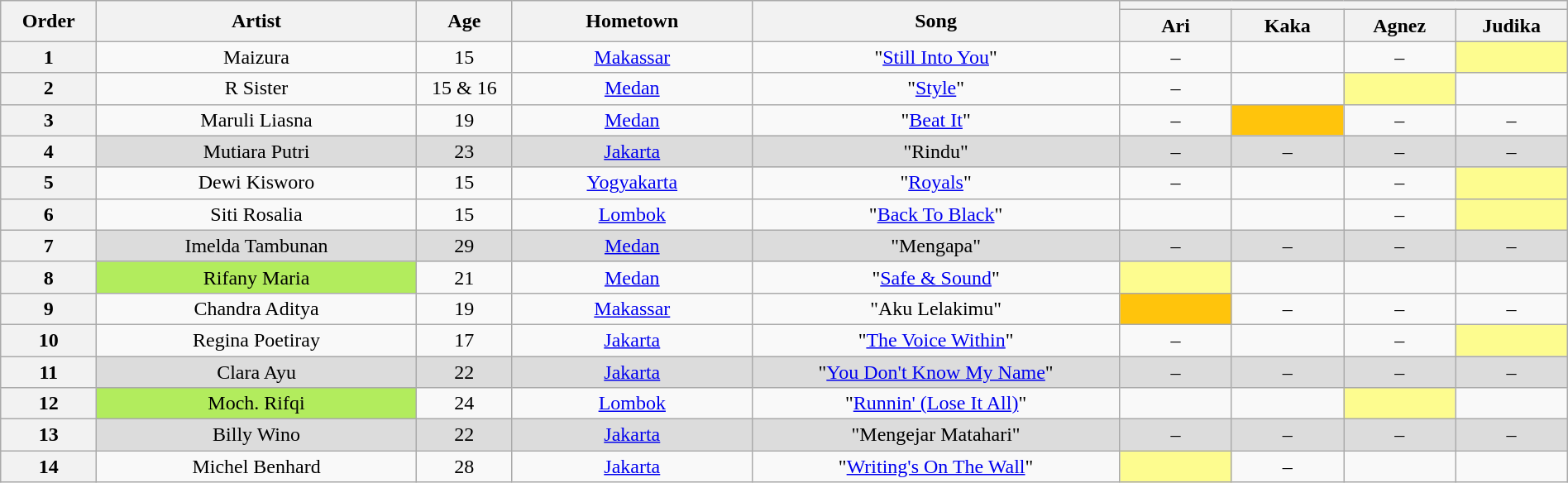<table class="wikitable" style="text-align:center; width:100%;">
<tr>
<th scope="col" rowspan="2" width="06%">Order</th>
<th scope="col" rowspan="2" width="20%">Artist</th>
<th scope="col" rowspan="2" width="06%">Age</th>
<th scope="col" rowspan="2" width="15%">Hometown</th>
<th scope="col" rowspan="2" width="23%">Song</th>
<th scope="col" colspan="4" width="28%"></th>
</tr>
<tr>
<th style="width:07%;">Ari</th>
<th style="width:07%;">Kaka</th>
<th style="width:07%;">Agnez</th>
<th style="width:07%;">Judika</th>
</tr>
<tr>
<th>1</th>
<td>Maizura</td>
<td>15</td>
<td><a href='#'>Makassar</a></td>
<td>"<a href='#'>Still Into You</a>"</td>
<td>–</td>
<td style="text-align:center;"><strong></strong></td>
<td>–</td>
<td style="background:#fdfc8f;text-align:center;"><strong></strong></td>
</tr>
<tr>
<th>2</th>
<td>R Sister</td>
<td>15 & 16</td>
<td><a href='#'>Medan</a></td>
<td>"<a href='#'>Style</a>"</td>
<td>–</td>
<td style="text-align:center;"><strong></strong></td>
<td style="background:#fdfc8f;text-align:center;"><strong></strong></td>
<td style="text-align:center;"><strong></strong></td>
</tr>
<tr>
<th>3</th>
<td>Maruli Liasna</td>
<td>19</td>
<td><a href='#'>Medan</a></td>
<td>"<a href='#'>Beat It</a>"</td>
<td>–</td>
<td style="background:#FFC40C;text-align:center;"><strong></strong></td>
<td>–</td>
<td>–</td>
</tr>
<tr>
<th>4</th>
<td style="background:#DCDCDC;">Mutiara Putri</td>
<td style="background:#DCDCDC;">23</td>
<td style="background:#DCDCDC;"><a href='#'>Jakarta</a></td>
<td style="background:#DCDCDC;">"Rindu"</td>
<td style="background:#DCDCDC;">–</td>
<td style="background:#DCDCDC;">–</td>
<td style="background:#DCDCDC;">–</td>
<td style="background:#DCDCDC;">–</td>
</tr>
<tr>
<th>5</th>
<td>Dewi Kisworo</td>
<td>15</td>
<td><a href='#'>Yogyakarta</a></td>
<td>"<a href='#'>Royals</a>"</td>
<td>–</td>
<td style="text-align:center;"><strong></strong></td>
<td>–</td>
<td style="background:#fdfc8f;text-align:center;"><strong></strong></td>
</tr>
<tr>
<th>6</th>
<td>Siti Rosalia</td>
<td>15</td>
<td><a href='#'>Lombok</a></td>
<td>"<a href='#'>Back To Black</a>"</td>
<td style="text-align:center;"><strong></strong></td>
<td style="text-align:center;"><strong></strong></td>
<td>–</td>
<td style="background:#fdfc8f;text-align:center;"><strong></strong></td>
</tr>
<tr>
<th>7</th>
<td style="background:#DCDCDC;">Imelda Tambunan</td>
<td style="background:#DCDCDC;">29</td>
<td style="background:#DCDCDC;"><a href='#'>Medan</a></td>
<td style="background:#DCDCDC;">"Mengapa"</td>
<td style="background:#DCDCDC;">–</td>
<td style="background:#DCDCDC;">–</td>
<td style="background:#DCDCDC;">–</td>
<td style="background:#DCDCDC;">–</td>
</tr>
<tr>
<th>8</th>
<td style="background:#B2EC5D">Rifany Maria</td>
<td>21</td>
<td><a href='#'>Medan</a></td>
<td>"<a href='#'>Safe & Sound</a>"</td>
<td style="background:#fdfc8f;text-align:center;"><strong></strong></td>
<td style="text-align:center;"><strong></strong></td>
<td style="text-align:center;"><strong></strong></td>
<td style="text-align:center;"><strong></strong></td>
</tr>
<tr>
<th>9</th>
<td>Chandra Aditya</td>
<td>19</td>
<td><a href='#'>Makassar</a></td>
<td>"Aku Lelakimu"</td>
<td style="background:#FFC40C;text-align:center;"><strong></strong></td>
<td>–</td>
<td>–</td>
<td>–</td>
</tr>
<tr>
<th>10</th>
<td>Regina Poetiray</td>
<td>17</td>
<td><a href='#'>Jakarta</a></td>
<td>"<a href='#'>The Voice Within</a>"</td>
<td>–</td>
<td style="text-align:center;"><strong></strong></td>
<td>–</td>
<td style="background:#fdfc8f;text-align:center;"><strong></strong></td>
</tr>
<tr>
<th>11</th>
<td style="background:#DCDCDC;">Clara Ayu</td>
<td style="background:#DCDCDC;">22</td>
<td style="background:#DCDCDC;"><a href='#'>Jakarta</a></td>
<td style="background:#DCDCDC;">"<a href='#'>You Don't Know My Name</a>"</td>
<td style="background:#DCDCDC;">–</td>
<td style="background:#DCDCDC;">–</td>
<td style="background:#DCDCDC;">–</td>
<td style="background:#DCDCDC;">–</td>
</tr>
<tr>
<th>12</th>
<td style="background:#B2EC5D">Moch. Rifqi</td>
<td>24</td>
<td><a href='#'>Lombok</a></td>
<td>"<a href='#'>Runnin' (Lose It All)</a>"</td>
<td style="text-align:center;"><strong></strong></td>
<td style="text-align:center;"><strong></strong></td>
<td style="background:#fdfc8f;text-align:center;"><strong></strong></td>
<td style="text-align:center;"><strong></strong></td>
</tr>
<tr>
<th>13</th>
<td style="background:#DCDCDC;">Billy Wino</td>
<td style="background:#DCDCDC;">22</td>
<td style="background:#DCDCDC;"><a href='#'>Jakarta</a></td>
<td style="background:#DCDCDC;">"Mengejar Matahari"</td>
<td style="background:#DCDCDC;">–</td>
<td style="background:#DCDCDC;">–</td>
<td style="background:#DCDCDC;">–</td>
<td style="background:#DCDCDC;">–</td>
</tr>
<tr>
<th>14</th>
<td>Michel Benhard</td>
<td>28</td>
<td><a href='#'>Jakarta</a></td>
<td>"<a href='#'>Writing's On The Wall</a>"</td>
<td style="background:#fdfc8f;text-align:center;"><strong></strong></td>
<td>–</td>
<td style="text-align:center;"><strong></strong></td>
<td style="text-align:center;"><strong></strong></td>
</tr>
</table>
